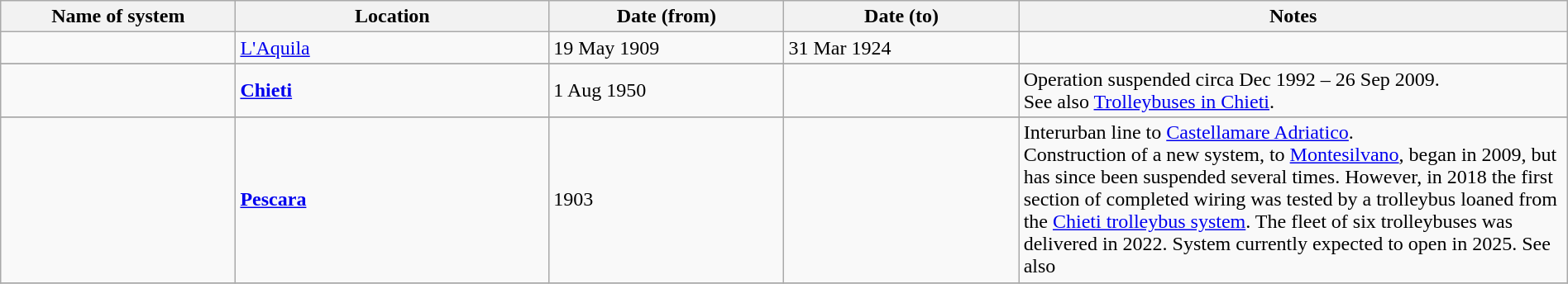<table class="wikitable" width=100%>
<tr>
<th width=15%>Name of system</th>
<th width=20%>Location</th>
<th width=15%>Date (from)</th>
<th width=15%>Date (to)</th>
<th width=35%>Notes</th>
</tr>
<tr>
<td> </td>
<td><a href='#'>L'Aquila</a></td>
<td>19 May 1909</td>
<td>31 Mar 1924</td>
<td> </td>
</tr>
<tr>
</tr>
<tr>
<td> </td>
<td><strong><a href='#'>Chieti</a></strong></td>
<td>1 Aug 1950</td>
<td></td>
<td>Operation suspended circa Dec 1992 – 26 Sep 2009.<br>See also <a href='#'>Trolleybuses in Chieti</a>.</td>
</tr>
<tr>
</tr>
<tr>
<td> </td>
<td><strong><a href='#'>Pescara</a></strong></td>
<td>1903</td>
<td></td>
<td>Interurban line to <a href='#'>Castellamare Adriatico</a>.<br> Construction of a new system, to <a href='#'>Montesilvano</a>, began in 2009, but has since been suspended several times. However, in 2018 the first section of completed wiring was tested by a trolleybus loaned from the <a href='#'>Chieti trolleybus system</a>. The fleet of six trolleybuses was delivered in 2022. System currently expected to open in 2025. See also </td>
</tr>
<tr>
</tr>
</table>
